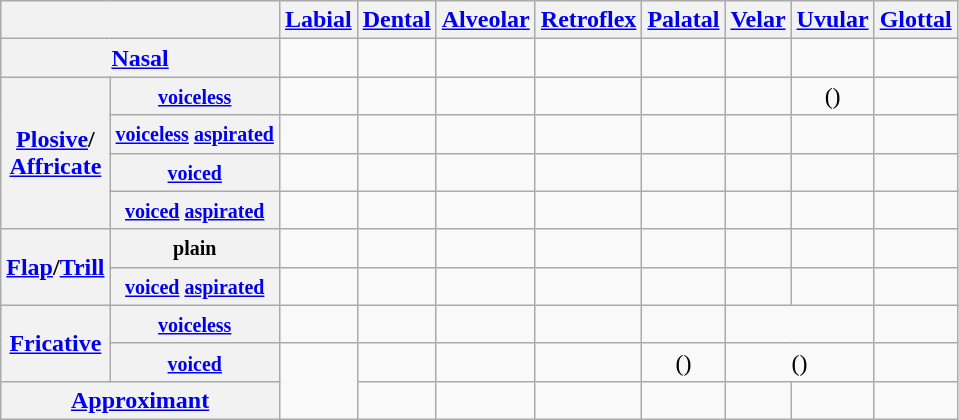<table class="wikitable" style="text-align: center;">
<tr>
<th colspan="2"></th>
<th><a href='#'>Labial</a></th>
<th><a href='#'>Dental</a></th>
<th><a href='#'>Alveolar</a></th>
<th><a href='#'>Retroflex</a></th>
<th><a href='#'>Palatal</a></th>
<th><a href='#'>Velar</a></th>
<th><a href='#'>Uvular</a></th>
<th><a href='#'>Glottal</a></th>
</tr>
<tr>
<th colspan="2"><a href='#'>Nasal</a></th>
<td> </td>
<td></td>
<td> </td>
<td></td>
<td></td>
<td> </td>
<td></td>
<td></td>
</tr>
<tr>
<th rowspan="4"><a href='#'>Plosive</a>/<br><a href='#'>Affricate</a></th>
<th><small><a href='#'>voiceless</a></small></th>
<td> </td>
<td> </td>
<td></td>
<td> </td>
<td> </td>
<td> </td>
<td>() </td>
<td></td>
</tr>
<tr>
<th><small><a href='#'>voiceless</a> <a href='#'>aspirated</a></small></th>
<td> </td>
<td> </td>
<td></td>
<td> </td>
<td> </td>
<td> </td>
<td></td>
<td></td>
</tr>
<tr>
<th><small><a href='#'>voiced</a></small></th>
<td> </td>
<td> </td>
<td></td>
<td> </td>
<td> </td>
<td> </td>
<td></td>
<td></td>
</tr>
<tr>
<th><small><a href='#'>voiced</a> <a href='#'>aspirated</a></small></th>
<td> </td>
<td> </td>
<td></td>
<td> </td>
<td> </td>
<td> </td>
<td></td>
<td></td>
</tr>
<tr>
<th rowspan="2"><a href='#'>Flap</a>/<a href='#'>Trill</a></th>
<th><small>plain</small></th>
<td></td>
<td></td>
<td> </td>
<td> </td>
<td></td>
<td></td>
<td></td>
<td></td>
</tr>
<tr>
<th><small><a href='#'>voiced</a> <a href='#'>aspirated</a></small></th>
<td></td>
<td></td>
<td></td>
<td> </td>
<td></td>
<td></td>
<td></td>
<td></td>
</tr>
<tr>
<th rowspan="2"><a href='#'>Fricative</a></th>
<th><small><a href='#'>voiceless</a></small></th>
<td> </td>
<td></td>
<td> </td>
<td></td>
<td> </td>
<td colspan="2"> </td>
<td> </td>
</tr>
<tr>
<th><small><a href='#'>voiced</a></small></th>
<td rowspan="2"> </td>
<td></td>
<td> </td>
<td></td>
<td>() </td>
<td colspan="2">() </td>
<td></td>
</tr>
<tr>
<th colspan="2"><a href='#'>Approximant</a></th>
<td></td>
<td> </td>
<td></td>
<td> </td>
<td></td>
<td></td>
<td></td>
</tr>
</table>
